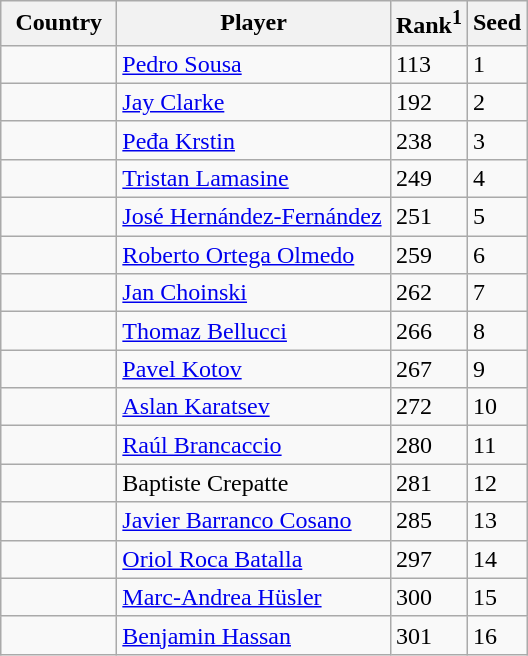<table class="sortable wikitable">
<tr>
<th width="70">Country</th>
<th width="175">Player</th>
<th>Rank<sup>1</sup></th>
<th>Seed</th>
</tr>
<tr>
<td></td>
<td><a href='#'>Pedro Sousa</a></td>
<td>113</td>
<td>1</td>
</tr>
<tr>
<td></td>
<td><a href='#'>Jay Clarke</a></td>
<td>192</td>
<td>2</td>
</tr>
<tr>
<td></td>
<td><a href='#'>Peđa Krstin</a></td>
<td>238</td>
<td>3</td>
</tr>
<tr>
<td></td>
<td><a href='#'>Tristan Lamasine</a></td>
<td>249</td>
<td>4</td>
</tr>
<tr>
<td></td>
<td><a href='#'>José Hernández-Fernández</a></td>
<td>251</td>
<td>5</td>
</tr>
<tr>
<td></td>
<td><a href='#'>Roberto Ortega Olmedo</a></td>
<td>259</td>
<td>6</td>
</tr>
<tr>
<td></td>
<td><a href='#'>Jan Choinski</a></td>
<td>262</td>
<td>7</td>
</tr>
<tr>
<td></td>
<td><a href='#'>Thomaz Bellucci</a></td>
<td>266</td>
<td>8</td>
</tr>
<tr>
<td></td>
<td><a href='#'>Pavel Kotov</a></td>
<td>267</td>
<td>9</td>
</tr>
<tr>
<td></td>
<td><a href='#'>Aslan Karatsev</a></td>
<td>272</td>
<td>10</td>
</tr>
<tr>
<td></td>
<td><a href='#'>Raúl Brancaccio</a></td>
<td>280</td>
<td>11</td>
</tr>
<tr>
<td></td>
<td>Baptiste Crepatte</td>
<td>281</td>
<td>12</td>
</tr>
<tr>
<td></td>
<td><a href='#'>Javier Barranco Cosano</a></td>
<td>285</td>
<td>13</td>
</tr>
<tr>
<td></td>
<td><a href='#'>Oriol Roca Batalla</a></td>
<td>297</td>
<td>14</td>
</tr>
<tr>
<td></td>
<td><a href='#'>Marc-Andrea Hüsler</a></td>
<td>300</td>
<td>15</td>
</tr>
<tr>
<td></td>
<td><a href='#'>Benjamin Hassan</a></td>
<td>301</td>
<td>16</td>
</tr>
</table>
